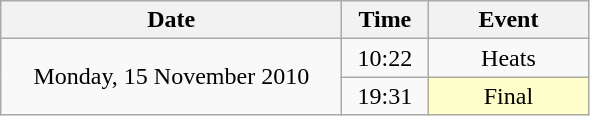<table class = "wikitable" style="text-align:center;">
<tr>
<th width=220>Date</th>
<th width=50>Time</th>
<th width=100>Event</th>
</tr>
<tr>
<td rowspan=2>Monday, 15 November 2010</td>
<td>10:22</td>
<td>Heats</td>
</tr>
<tr>
<td>19:31</td>
<td bgcolor=ffffcc>Final</td>
</tr>
</table>
